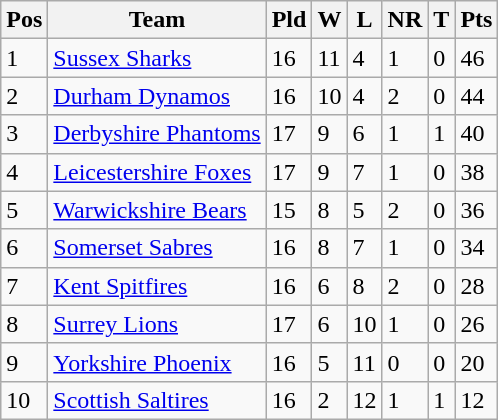<table class="wikitable">
<tr>
<th>Pos</th>
<th>Team</th>
<th>Pld</th>
<th>W</th>
<th>L</th>
<th>NR</th>
<th>T</th>
<th>Pts</th>
</tr>
<tr>
<td>1</td>
<td><a href='#'>Sussex Sharks</a></td>
<td>16</td>
<td>11</td>
<td>4</td>
<td>1</td>
<td>0</td>
<td>46</td>
</tr>
<tr>
<td>2</td>
<td><a href='#'>Durham Dynamos</a></td>
<td>16</td>
<td>10</td>
<td>4</td>
<td>2</td>
<td>0</td>
<td>44</td>
</tr>
<tr>
<td>3</td>
<td><a href='#'>Derbyshire Phantoms</a></td>
<td>17</td>
<td>9</td>
<td>6</td>
<td>1</td>
<td>1</td>
<td>40</td>
</tr>
<tr>
<td>4</td>
<td><a href='#'>Leicestershire Foxes</a></td>
<td>17</td>
<td>9</td>
<td>7</td>
<td>1</td>
<td>0</td>
<td>38</td>
</tr>
<tr>
<td>5</td>
<td><a href='#'>Warwickshire Bears</a></td>
<td>15</td>
<td>8</td>
<td>5</td>
<td>2</td>
<td>0</td>
<td>36</td>
</tr>
<tr>
<td>6</td>
<td><a href='#'>Somerset Sabres</a></td>
<td>16</td>
<td>8</td>
<td>7</td>
<td>1</td>
<td>0</td>
<td>34</td>
</tr>
<tr>
<td>7</td>
<td><a href='#'>Kent Spitfires</a></td>
<td>16</td>
<td>6</td>
<td>8</td>
<td>2</td>
<td>0</td>
<td>28</td>
</tr>
<tr>
<td>8</td>
<td><a href='#'>Surrey Lions</a></td>
<td>17</td>
<td>6</td>
<td>10</td>
<td>1</td>
<td>0</td>
<td>26</td>
</tr>
<tr>
<td>9</td>
<td><a href='#'>Yorkshire Phoenix</a></td>
<td>16</td>
<td>5</td>
<td>11</td>
<td>0</td>
<td>0</td>
<td>20</td>
</tr>
<tr>
<td>10</td>
<td><a href='#'>Scottish Saltires</a></td>
<td>16</td>
<td>2</td>
<td>12</td>
<td>1</td>
<td>1</td>
<td>12</td>
</tr>
</table>
